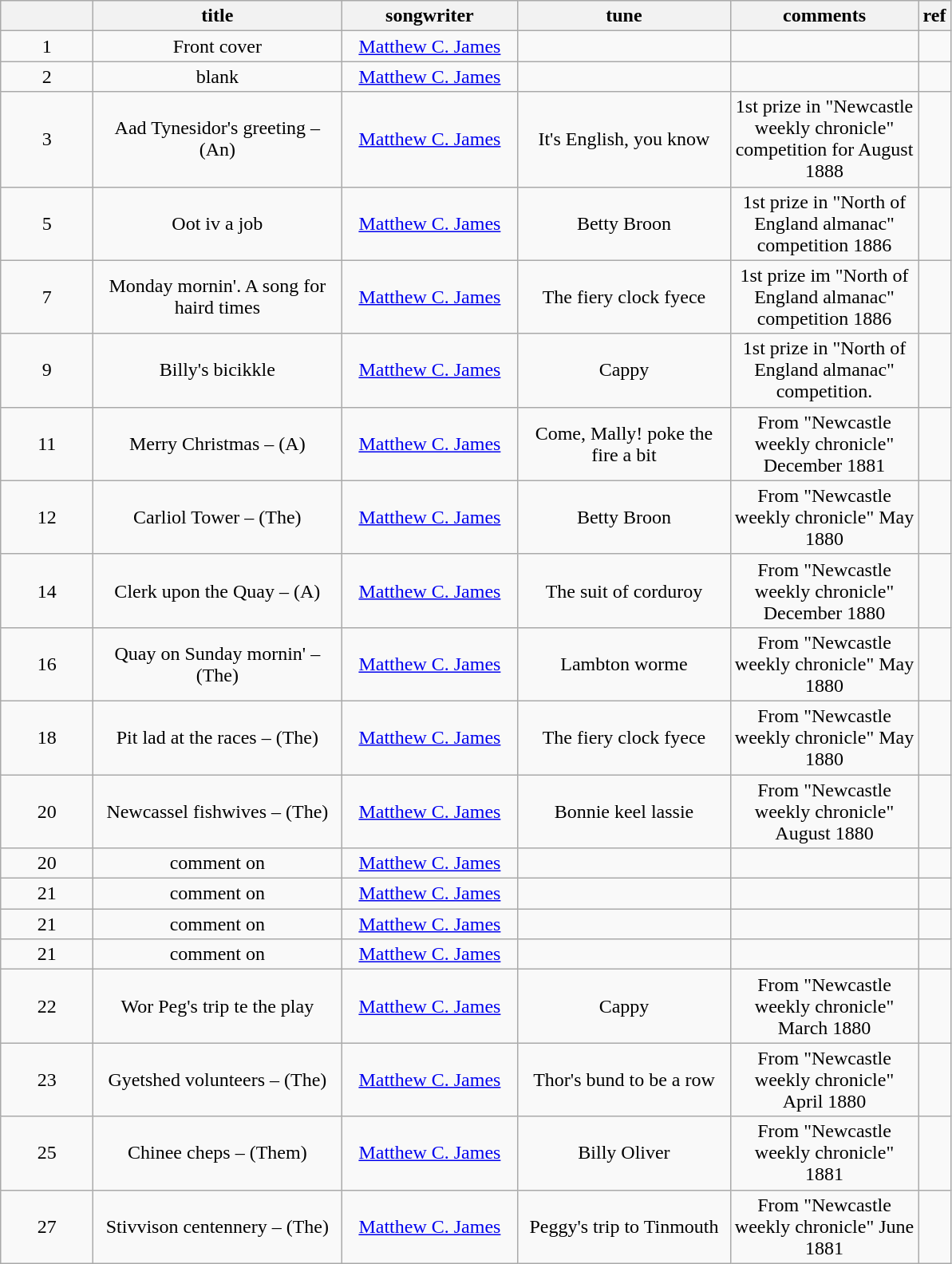<table class="wikitable" style="text-align:center;">
<tr>
<th width=70 abbr="page"></th>
<th width=200 abbr="title of song">title</th>
<th width=140 abbr="author">songwriter</th>
<th width=170 abbr="tune/air">tune</th>
<th width=150abbr="comments">comments</th>
<th width=15 abbr="reference">ref</th>
</tr>
<tr>
<td>1</td>
<td>Front cover</td>
<td><a href='#'>Matthew C. James</a></td>
<td></td>
<td></td>
<td></td>
</tr>
<tr>
<td>2</td>
<td>blank</td>
<td><a href='#'>Matthew C. James</a></td>
<td></td>
<td></td>
<td></td>
</tr>
<tr>
<td>3</td>
<td>Aad Tynesidor's greeting – (An)</td>
<td><a href='#'>Matthew C. James</a></td>
<td>It's English, you know</td>
<td>1st prize in "Newcastle weekly chronicle" competition for August 1888</td>
<td></td>
</tr>
<tr>
<td>5</td>
<td>Oot iv a job</td>
<td><a href='#'>Matthew C. James</a></td>
<td>Betty Broon</td>
<td>1st prize in "North of England almanac" competition 1886</td>
<td></td>
</tr>
<tr>
<td>7</td>
<td>Monday mornin'. A song for haird times</td>
<td><a href='#'>Matthew C. James</a></td>
<td>The fiery clock fyece</td>
<td>1st prize im "North of England almanac" competition 1886</td>
<td></td>
</tr>
<tr>
<td>9</td>
<td>Billy's bicikkle</td>
<td><a href='#'>Matthew C. James</a></td>
<td>Cappy</td>
<td>1st prize in "North of England almanac" competition.</td>
<td></td>
</tr>
<tr>
<td>11</td>
<td>Merry Christmas – (A)</td>
<td><a href='#'>Matthew C. James</a></td>
<td>Come, Mally! poke the fire a bit</td>
<td>From "Newcastle weekly chronicle" December 1881</td>
<td></td>
</tr>
<tr>
<td>12</td>
<td>Carliol Tower – (The)</td>
<td><a href='#'>Matthew C. James</a></td>
<td>Betty Broon</td>
<td>From "Newcastle weekly chronicle" May 1880</td>
<td></td>
</tr>
<tr>
<td>14</td>
<td>Clerk upon the Quay – (A)</td>
<td><a href='#'>Matthew C. James</a></td>
<td>The suit of corduroy</td>
<td>From "Newcastle weekly chronicle" December 1880</td>
<td></td>
</tr>
<tr>
<td>16</td>
<td>Quay on Sunday mornin' – (The)</td>
<td><a href='#'>Matthew C. James</a></td>
<td>Lambton worme</td>
<td>From "Newcastle weekly chronicle" May 1880</td>
<td></td>
</tr>
<tr>
<td>18</td>
<td>Pit lad at the races – (The)</td>
<td><a href='#'>Matthew C. James</a></td>
<td>The fiery clock fyece</td>
<td>From "Newcastle weekly chronicle" May 1880</td>
<td></td>
</tr>
<tr>
<td>20</td>
<td>Newcassel fishwives – (The)</td>
<td><a href='#'>Matthew C. James</a></td>
<td>Bonnie keel lassie</td>
<td>From "Newcastle weekly chronicle" August 1880</td>
<td></td>
</tr>
<tr>
<td>20</td>
<td>comment on</td>
<td><a href='#'>Matthew C. James</a></td>
<td></td>
<td></td>
<td></td>
</tr>
<tr>
<td>21</td>
<td>comment on</td>
<td><a href='#'>Matthew C. James</a></td>
<td></td>
<td></td>
<td></td>
</tr>
<tr>
<td>21</td>
<td>comment on</td>
<td><a href='#'>Matthew C. James</a></td>
<td></td>
<td></td>
<td></td>
</tr>
<tr>
<td>21</td>
<td>comment on</td>
<td><a href='#'>Matthew C. James</a></td>
<td></td>
<td></td>
<td></td>
</tr>
<tr>
<td>22</td>
<td>Wor Peg's trip te the play</td>
<td><a href='#'>Matthew C. James</a></td>
<td>Cappy</td>
<td>From "Newcastle weekly chronicle" March 1880</td>
<td></td>
</tr>
<tr>
<td>23</td>
<td>Gyetshed volunteers – (The)</td>
<td><a href='#'>Matthew C. James</a></td>
<td>Thor's bund to be a row</td>
<td>From "Newcastle weekly chronicle" April 1880</td>
<td></td>
</tr>
<tr>
<td>25</td>
<td>Chinee cheps – (Them)</td>
<td><a href='#'>Matthew C. James</a></td>
<td>Billy Oliver</td>
<td>From "Newcastle weekly chronicle" 1881</td>
<td></td>
</tr>
<tr>
<td>27</td>
<td>Stivvison centennery – (The)</td>
<td><a href='#'>Matthew C. James</a></td>
<td>Peggy's trip to Tinmouth</td>
<td>From "Newcastle weekly chronicle" June 1881</td>
<td></td>
</tr>
</table>
